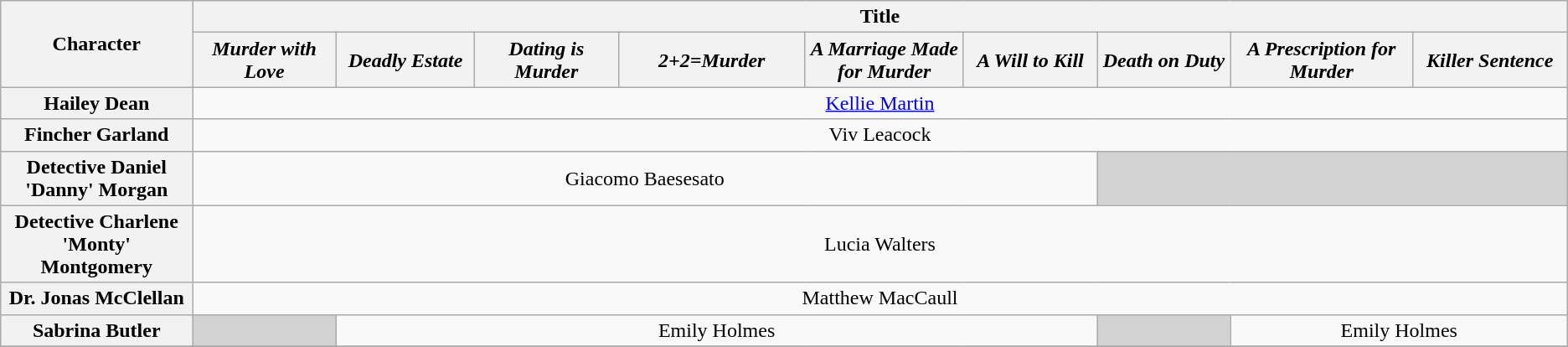<table class="wikitable" style="text-align:center;">
<tr>
<th rowspan="2" style="width:4%;">Character</th>
<th colspan=9>Title</th>
</tr>
<tr>
<th style="width:4%;"><em>Murder with Love </em></th>
<th style="width:4%;"><em>Deadly Estate</em></th>
<th style="width:4%;"><em>Dating is Murder</em></th>
<th style="width:4%;"><em>2+2=Murder</em></th>
<th style="width:4%;"><em>A Marriage Made for Murder</em></th>
<th style="width:4%;"><em>A Will to Kill</em></th>
<th style="width:4%;"><em>Death on Duty</em></th>
<th style="width:4%;"><em>A Prescription for Murder</em></th>
<th style="width:4%;"><em>Killer Sentence</em></th>
</tr>
<tr>
<th>Hailey Dean</th>
<td colspan="9"><a href='#'>Kellie Martin</a></td>
</tr>
<tr>
<th>Fincher Garland</th>
<td colspan="9">Viv Leacock</td>
</tr>
<tr>
<th>Detective Daniel 'Danny' Morgan</th>
<td colspan="6">Giacomo Baesesato</td>
<td style="background:#d3d3d3;" colspan=3></td>
</tr>
<tr>
<th>Detective Charlene 'Monty' Montgomery</th>
<td colspan="9">Lucia Walters</td>
</tr>
<tr>
<th>Dr. Jonas McClellan</th>
<td colspan="9">Matthew MacCaull</td>
</tr>
<tr>
<th>Sabrina Butler</th>
<td style="background:#d3d3d3;" colspan=1></td>
<td colspan="5">Emily Holmes</td>
<td style="background:#d3d3d3;" colspan=1></td>
<td colspan="2">Emily Holmes</td>
</tr>
<tr>
</tr>
</table>
